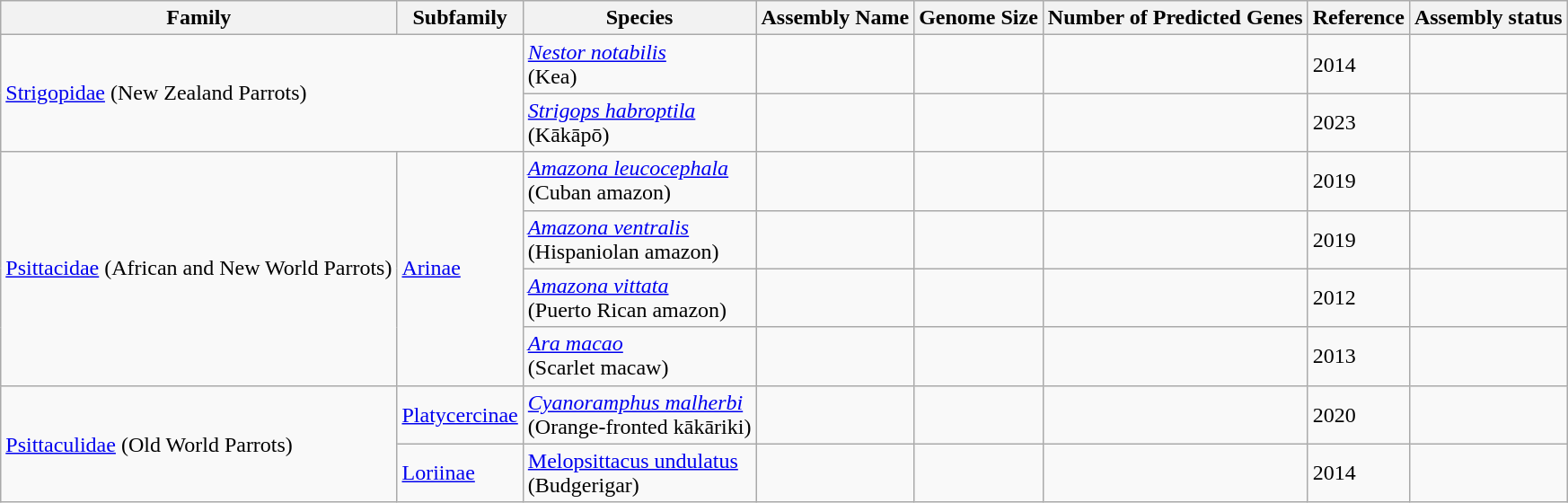<table class="wikitable sortable">
<tr>
<th>Family</th>
<th>Subfamily</th>
<th>Species</th>
<th>Assembly Name</th>
<th>Genome Size</th>
<th>Number of Predicted Genes</th>
<th>Reference</th>
<th>Assembly status</th>
</tr>
<tr>
<td colspan="2" rowspan="2"><a href='#'>Strigopidae</a> (New Zealand Parrots)</td>
<td><a href='#'><em>Nestor notabilis</em></a><br>(Kea)</td>
<td></td>
<td></td>
<td></td>
<td>2014</td>
<td></td>
</tr>
<tr>
<td><a href='#'><em>Strigops habroptila</em></a><br>(Kākāpō)</td>
<td></td>
<td></td>
<td></td>
<td>2023</td>
<td></td>
</tr>
<tr>
<td rowspan="4"><a href='#'>Psittacidae</a> (African and New World Parrots)</td>
<td rowspan="4"><a href='#'>Arinae</a></td>
<td><em><a href='#'>Amazona leucocephala</a></em><br>(Cuban amazon)</td>
<td></td>
<td></td>
<td></td>
<td>2019</td>
<td></td>
</tr>
<tr>
<td><em><a href='#'>Amazona ventralis</a></em><br>(Hispaniolan amazon)</td>
<td></td>
<td></td>
<td></td>
<td>2019</td>
<td></td>
</tr>
<tr>
<td><em><a href='#'>Amazona vittata</a></em><br>(Puerto Rican amazon)</td>
<td></td>
<td></td>
<td></td>
<td>2012</td>
<td></td>
</tr>
<tr>
<td><em><a href='#'>Ara macao</a></em><br>(Scarlet macaw)</td>
<td></td>
<td></td>
<td></td>
<td>2013</td>
<td></td>
</tr>
<tr>
<td rowspan="2"><a href='#'>Psittaculidae</a> (Old World Parrots)</td>
<td><a href='#'>Platycercinae</a></td>
<td><em><a href='#'>Cyanoramphus malherbi</a></em><br>(Orange-fronted kākāriki)</td>
<td></td>
<td></td>
<td></td>
<td>2020</td>
<td></td>
</tr>
<tr>
<td><a href='#'>Loriinae</a></td>
<td><a href='#'>Melopsittacus undulatus</a><br>(Budgerigar)</td>
<td></td>
<td></td>
<td></td>
<td>2014</td>
<td></td>
</tr>
</table>
